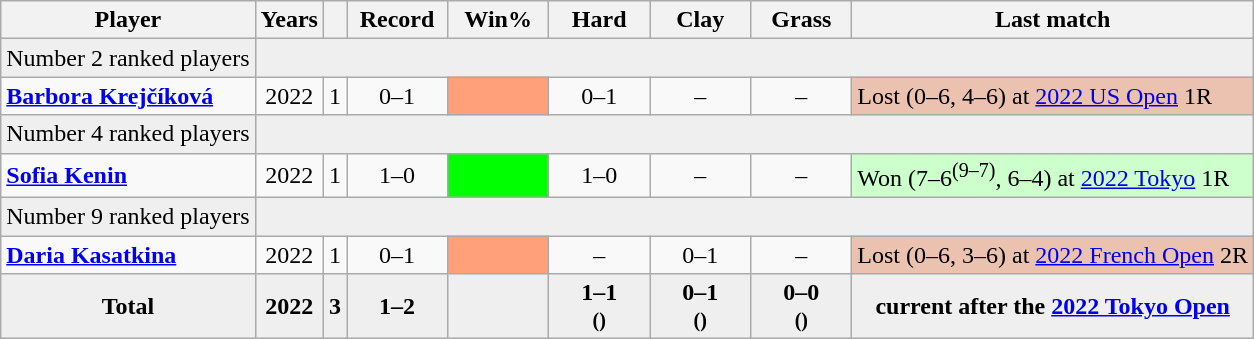<table class="wikitable sortable nowrap" style="text-align:center">
<tr>
<th>Player</th>
<th>Years</th>
<th></th>
<th width="60">Record</th>
<th width="60">Win%</th>
<th width="60" bgcolor="CCCCFF">Hard</th>
<th width="60" bgcolor="EBC2AF">Clay</th>
<th width="60" bgcolor="CCFFCC">Grass</th>
<th>Last match</th>
</tr>
<tr bgcolor="efefef">
<td align="left">Number 2 ranked players</td>
<td colspan="8"></td>
</tr>
<tr>
<td align="left"> <strong><a href='#'>Barbora Krejčíková</a></strong></td>
<td>2022</td>
<td>1</td>
<td>0–1</td>
<td bgcolor="ffa07a"></td>
<td>0–1</td>
<td>–</td>
<td>–</td>
<td bgcolor="ebc2af" align="left">Lost (0–6, 4–6) at <a href='#'>2022 US Open</a> 1R</td>
</tr>
<tr bgcolor="efefef">
<td align="left">Number 4 ranked players</td>
<td colspan="8"></td>
</tr>
<tr>
<td align="left"><strong> <a href='#'>Sofia Kenin</a></strong></td>
<td>2022</td>
<td>1</td>
<td>1–0</td>
<td bgcolor="lime"></td>
<td>1–0</td>
<td>–</td>
<td>–</td>
<td bgcolor="#cfc" align="left">Won (7–6<sup>(9–7)</sup>, 6–4) at <a href='#'>2022 Tokyo</a> 1R</td>
</tr>
<tr bgcolor="efefef">
<td align="top">Number 9 ranked players</td>
<td colspan="8"></td>
</tr>
<tr>
<td align="left"> <strong><a href='#'>Daria Kasatkina</a></strong></td>
<td>2022</td>
<td>1</td>
<td>0–1</td>
<td bgcolor="ffa07a"></td>
<td>–</td>
<td>0–1</td>
<td>–</td>
<td bgcolor="#ebc2af" align="left">Lost (0–6, 3–6) at <a href='#'>2022 French Open</a> 2R</td>
</tr>
<tr class="sortbottom" style="background:#efefef;font-weight:bold">
<td>Total</td>
<td>2022</td>
<td>3</td>
<td>1–2</td>
<td></td>
<td>1–1 <br> <small>()</small></td>
<td>0–1 <br> <small>()</small></td>
<td>0–0 <br> <small>()</small></td>
<td>current after the <a href='#'>2022 Tokyo Open</a></td>
</tr>
</table>
